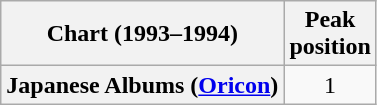<table class="wikitable plainrowheaders">
<tr>
<th scope="col">Chart (1993–1994)</th>
<th scope="col">Peak<br>position</th>
</tr>
<tr>
<th scope="row">Japanese Albums (<a href='#'>Oricon</a>)</th>
<td align="center">1</td>
</tr>
</table>
